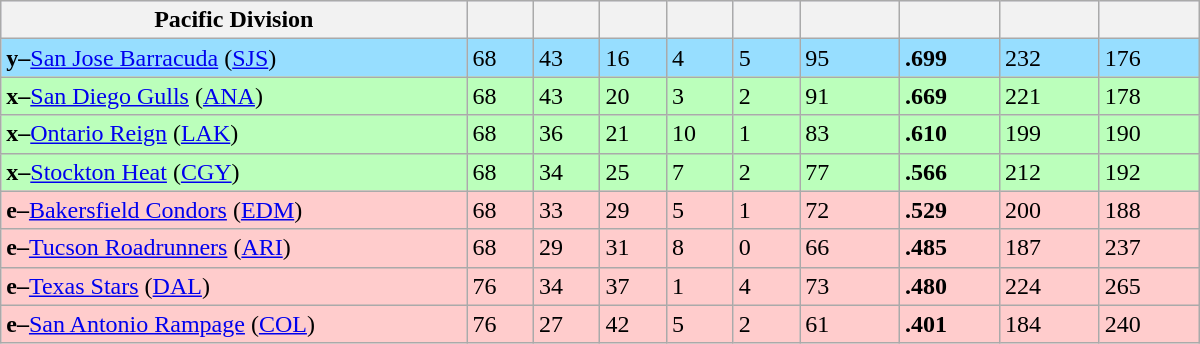<table class="wikitable" style="width:50em">
<tr bgcolor="#DDDDFF">
<th width="35%">Pacific Division</th>
<th width="5%"></th>
<th width="5%"></th>
<th width="5%"></th>
<th width="5%"></th>
<th width="5%"></th>
<th width="7.5%"></th>
<th width="7.5%"></th>
<th width="7.5%"></th>
<th width="7.5%"></th>
</tr>
<tr bgcolor=#97DEFF>
<td><strong>y–</strong><a href='#'>San Jose Barracuda</a> (<a href='#'>SJS</a>)</td>
<td>68</td>
<td>43</td>
<td>16</td>
<td>4</td>
<td>5</td>
<td>95</td>
<td><strong>.699</strong></td>
<td>232</td>
<td>176</td>
</tr>
<tr bgcolor=#bbffbb>
<td><strong>x–</strong><a href='#'>San Diego Gulls</a> (<a href='#'>ANA</a>)</td>
<td>68</td>
<td>43</td>
<td>20</td>
<td>3</td>
<td>2</td>
<td>91</td>
<td><strong>.669</strong></td>
<td>221</td>
<td>178</td>
</tr>
<tr bgcolor=#bbffbb>
<td><strong>x–</strong><a href='#'>Ontario Reign</a> (<a href='#'>LAK</a>)</td>
<td>68</td>
<td>36</td>
<td>21</td>
<td>10</td>
<td>1</td>
<td>83</td>
<td><strong>.610</strong></td>
<td>199</td>
<td>190</td>
</tr>
<tr bgcolor=#bbffbb>
<td><strong>x–</strong><a href='#'>Stockton Heat</a> (<a href='#'>CGY</a>)</td>
<td>68</td>
<td>34</td>
<td>25</td>
<td>7</td>
<td>2</td>
<td>77</td>
<td><strong>.566</strong></td>
<td>212</td>
<td>192</td>
</tr>
<tr bgcolor=#ffcccc>
<td><strong>e–</strong><a href='#'>Bakersfield Condors</a> (<a href='#'>EDM</a>)</td>
<td>68</td>
<td>33</td>
<td>29</td>
<td>5</td>
<td>1</td>
<td>72</td>
<td><strong>.529</strong></td>
<td>200</td>
<td>188</td>
</tr>
<tr bgcolor=#ffcccc>
<td><strong>e–</strong><a href='#'>Tucson Roadrunners</a> (<a href='#'>ARI</a>)</td>
<td>68</td>
<td>29</td>
<td>31</td>
<td>8</td>
<td>0</td>
<td>66</td>
<td><strong>.485</strong></td>
<td>187</td>
<td>237</td>
</tr>
<tr bgcolor=#ffcccc>
<td><strong>e–</strong><a href='#'>Texas Stars</a> (<a href='#'>DAL</a>)</td>
<td>76</td>
<td>34</td>
<td>37</td>
<td>1</td>
<td>4</td>
<td>73</td>
<td><strong>.480</strong></td>
<td>224</td>
<td>265</td>
</tr>
<tr bgcolor=#ffcccc>
<td><strong>e–</strong><a href='#'>San Antonio Rampage</a> (<a href='#'>COL</a>)</td>
<td>76</td>
<td>27</td>
<td>42</td>
<td>5</td>
<td>2</td>
<td>61</td>
<td><strong>.401</strong></td>
<td>184</td>
<td>240</td>
</tr>
</table>
